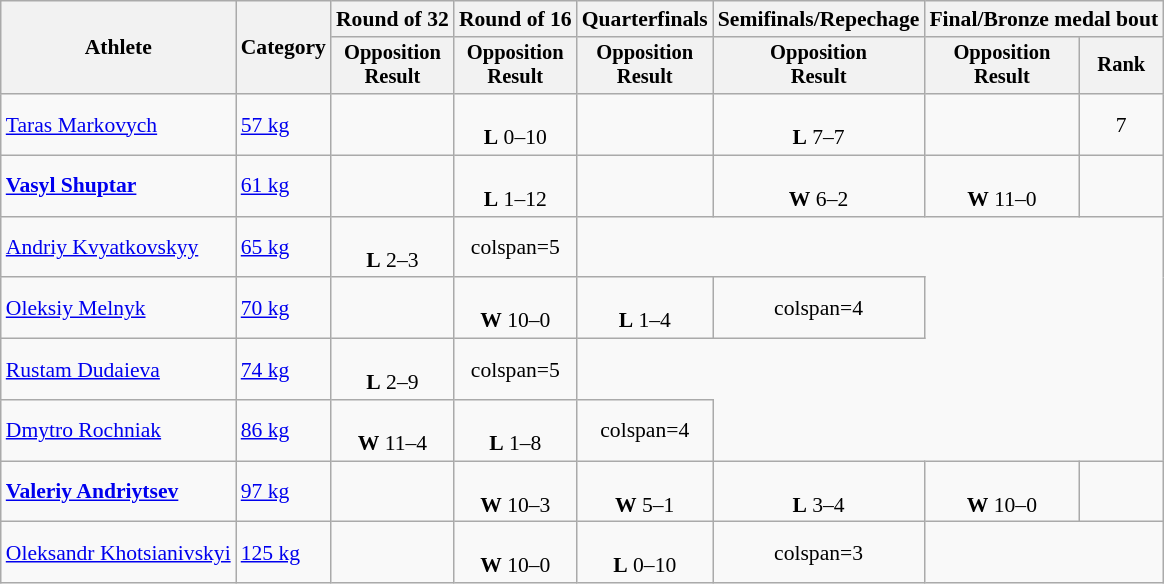<table class="wikitable" style="text-align:center; font-size:90%">
<tr>
<th rowspan=2>Athlete</th>
<th rowspan=2>Category</th>
<th>Round of 32</th>
<th>Round of 16</th>
<th>Quarterfinals</th>
<th>Semifinals/Repechage</th>
<th colspan=2>Final/Bronze medal bout</th>
</tr>
<tr style="font-size:95%">
<th>Opposition<br>Result</th>
<th>Opposition<br>Result</th>
<th>Opposition<br>Result</th>
<th>Opposition<br>Result</th>
<th>Opposition<br>Result</th>
<th>Rank</th>
</tr>
<tr>
<td align=left><a href='#'>Taras Markovych</a></td>
<td align=left><a href='#'>57 kg</a></td>
<td></td>
<td><br> <strong>L</strong> 0–10</td>
<td></td>
<td><br> <strong>L</strong> 7–7</td>
<td></td>
<td>7</td>
</tr>
<tr>
<td align=left><strong><a href='#'>Vasyl Shuptar</a></strong></td>
<td align=left><a href='#'>61 kg</a></td>
<td></td>
<td><br> <strong>L</strong> 1–12</td>
<td></td>
<td><br> <strong>W</strong> 6–2</td>
<td><br> <strong>W</strong> 11–0</td>
<td></td>
</tr>
<tr>
<td align=left><a href='#'>Andriy Kvyatkovskyy</a></td>
<td align=left><a href='#'>65 kg</a></td>
<td><br> <strong>L</strong> 2–3</td>
<td>colspan=5 </td>
</tr>
<tr>
<td align=left><a href='#'>Oleksiy Melnyk</a></td>
<td align=left><a href='#'>70 kg</a></td>
<td></td>
<td><br> <strong>W</strong> 10–0</td>
<td><br> <strong>L</strong> 1–4</td>
<td>colspan=4 </td>
</tr>
<tr>
<td align=left><a href='#'>Rustam Dudaieva</a></td>
<td align=left><a href='#'>74 kg</a></td>
<td><br> <strong>L</strong> 2–9</td>
<td>colspan=5 </td>
</tr>
<tr>
<td align=left><a href='#'>Dmytro Rochniak</a></td>
<td align=left><a href='#'>86 kg</a></td>
<td><br> <strong>W</strong> 11–4</td>
<td><br> <strong>L</strong> 1–8</td>
<td>colspan=4 </td>
</tr>
<tr>
<td align=left><strong><a href='#'>Valeriy Andriytsev</a></strong></td>
<td align=left><a href='#'>97 kg</a></td>
<td></td>
<td><br> <strong>W</strong> 10–3</td>
<td><br> <strong>W</strong> 5–1</td>
<td><br> <strong>L</strong> 3–4</td>
<td><br> <strong>W</strong> 10–0</td>
<td></td>
</tr>
<tr>
<td align=left><a href='#'>Oleksandr Khotsianivskyi</a></td>
<td align=left><a href='#'>125 kg</a></td>
<td></td>
<td><br> <strong>W</strong> 10–0</td>
<td><br> <strong>L</strong> 0–10</td>
<td>colspan=3 </td>
</tr>
</table>
